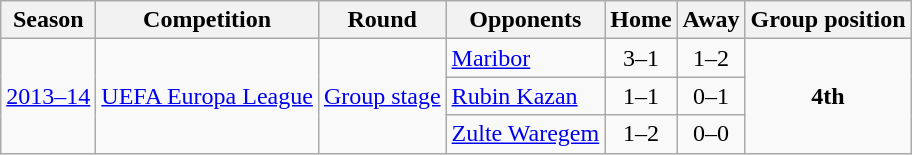<table class="wikitable">
<tr>
<th>Season</th>
<th>Competition</th>
<th>Round</th>
<th>Opponents</th>
<th>Home</th>
<th>Away</th>
<th>Group position</th>
</tr>
<tr>
<td rowspan="3"><a href='#'>2013–14</a></td>
<td rowspan="3"><a href='#'>UEFA Europa League</a></td>
<td rowspan="3"><a href='#'>Group stage</a></td>
<td> <a href='#'>Maribor</a></td>
<td style="text-align:center;">3–1</td>
<td style="text-align:center;">1–2</td>
<td rowspan=3 style="text-align:center;"><strong>4th</strong></td>
</tr>
<tr>
<td> <a href='#'>Rubin Kazan</a></td>
<td style="text-align:center;">1–1</td>
<td style="text-align:center;">0–1</td>
</tr>
<tr>
<td> <a href='#'>Zulte Waregem</a></td>
<td style="text-align:center;">1–2</td>
<td style="text-align:center;">0–0</td>
</tr>
</table>
